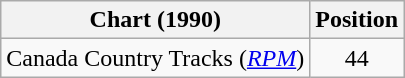<table class="wikitable sortable">
<tr>
<th scope="col">Chart (1990)</th>
<th scope="col">Position</th>
</tr>
<tr>
<td>Canada Country Tracks (<em><a href='#'>RPM</a></em>)</td>
<td align="center">44</td>
</tr>
</table>
